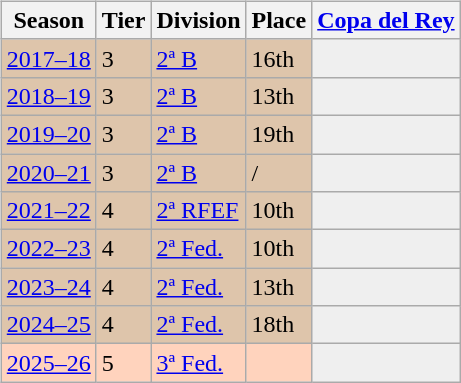<table>
<tr>
<td valign="top" width=0%><br><table class="wikitable">
<tr style="background:#f0f6fa;">
<th>Season</th>
<th>Tier</th>
<th>Division</th>
<th>Place</th>
<th><a href='#'>Copa del Rey</a></th>
</tr>
<tr>
<td style="background:#DEC5AB;"><a href='#'>2017–18</a></td>
<td style="background:#DEC5AB;">3</td>
<td style="background:#DEC5AB;"><a href='#'>2ª B</a></td>
<td style="background:#DEC5AB;">16th</td>
<th style="background:#efefef;"></th>
</tr>
<tr>
<td style="background:#DEC5AB;"><a href='#'>2018–19</a></td>
<td style="background:#DEC5AB;">3</td>
<td style="background:#DEC5AB;"><a href='#'>2ª B</a></td>
<td style="background:#DEC5AB;">13th</td>
<th style="background:#efefef;"></th>
</tr>
<tr>
<td style="background:#DEC5AB;"><a href='#'>2019–20</a></td>
<td style="background:#DEC5AB;">3</td>
<td style="background:#DEC5AB;"><a href='#'>2ª B</a></td>
<td style="background:#DEC5AB;">19th</td>
<th style="background:#efefef;"></th>
</tr>
<tr>
<td style="background:#DEC5AB;"><a href='#'>2020–21</a></td>
<td style="background:#DEC5AB;">3</td>
<td style="background:#DEC5AB;"><a href='#'>2ª B</a></td>
<td style="background:#DEC5AB;"> / </td>
<th style="background:#efefef;"></th>
</tr>
<tr>
<td style="background:#DEC5AB;"><a href='#'>2021–22</a></td>
<td style="background:#DEC5AB;">4</td>
<td style="background:#DEC5AB;"><a href='#'>2ª RFEF</a></td>
<td style="background:#DEC5AB;">10th</td>
<th style="background:#efefef;"></th>
</tr>
<tr>
<td style="background:#DEC5AB;"><a href='#'>2022–23</a></td>
<td style="background:#DEC5AB;">4</td>
<td style="background:#DEC5AB;"><a href='#'>2ª Fed.</a></td>
<td style="background:#DEC5AB;">10th</td>
<th style="background:#efefef;"></th>
</tr>
<tr>
<td style="background:#DEC5AB;"><a href='#'>2023–24</a></td>
<td style="background:#DEC5AB;">4</td>
<td style="background:#DEC5AB;"><a href='#'>2ª Fed.</a></td>
<td style="background:#DEC5AB;">13th</td>
<th style="background:#efefef;"></th>
</tr>
<tr>
<td style="background:#DEC5AB;"><a href='#'>2024–25</a></td>
<td style="background:#DEC5AB;">4</td>
<td style="background:#DEC5AB;"><a href='#'>2ª Fed.</a></td>
<td style="background:#DEC5AB;">18th</td>
<th style="background:#efefef;"></th>
</tr>
<tr>
<td style="background:#FFD3BD;"><a href='#'>2025–26</a></td>
<td style="background:#FFD3BD;">5</td>
<td style="background:#FFD3BD;"><a href='#'>3ª Fed.</a></td>
<td style="background:#FFD3BD;"></td>
<td style="background:#efefef;"></td>
</tr>
</table>
</td>
</tr>
</table>
